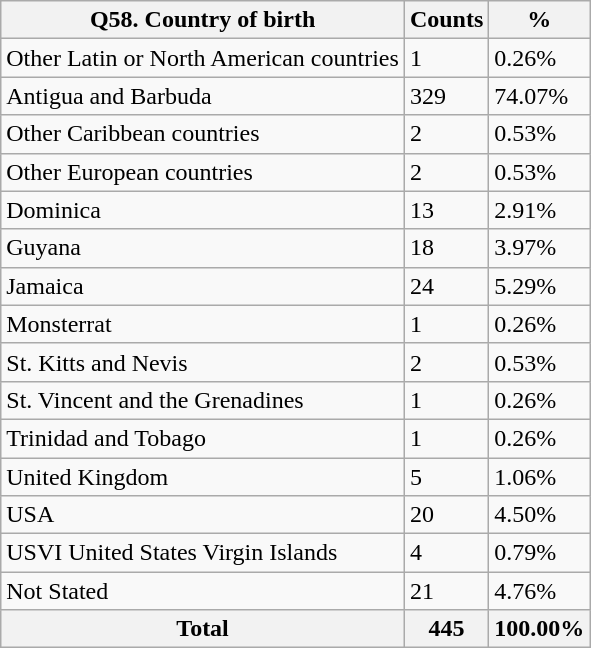<table class="wikitable sortable">
<tr>
<th>Q58. Country of birth</th>
<th>Counts</th>
<th>%</th>
</tr>
<tr>
<td>Other Latin or North American countries</td>
<td>1</td>
<td>0.26%</td>
</tr>
<tr>
<td>Antigua and Barbuda</td>
<td>329</td>
<td>74.07%</td>
</tr>
<tr>
<td>Other Caribbean countries</td>
<td>2</td>
<td>0.53%</td>
</tr>
<tr>
<td>Other European countries</td>
<td>2</td>
<td>0.53%</td>
</tr>
<tr>
<td>Dominica</td>
<td>13</td>
<td>2.91%</td>
</tr>
<tr>
<td>Guyana</td>
<td>18</td>
<td>3.97%</td>
</tr>
<tr>
<td>Jamaica</td>
<td>24</td>
<td>5.29%</td>
</tr>
<tr>
<td>Monsterrat</td>
<td>1</td>
<td>0.26%</td>
</tr>
<tr>
<td>St. Kitts and Nevis</td>
<td>2</td>
<td>0.53%</td>
</tr>
<tr>
<td>St. Vincent and the Grenadines</td>
<td>1</td>
<td>0.26%</td>
</tr>
<tr>
<td>Trinidad and Tobago</td>
<td>1</td>
<td>0.26%</td>
</tr>
<tr>
<td>United Kingdom</td>
<td>5</td>
<td>1.06%</td>
</tr>
<tr>
<td>USA</td>
<td>20</td>
<td>4.50%</td>
</tr>
<tr>
<td>USVI United States Virgin Islands</td>
<td>4</td>
<td>0.79%</td>
</tr>
<tr>
<td>Not Stated</td>
<td>21</td>
<td>4.76%</td>
</tr>
<tr>
<th>Total</th>
<th>445</th>
<th>100.00%</th>
</tr>
</table>
